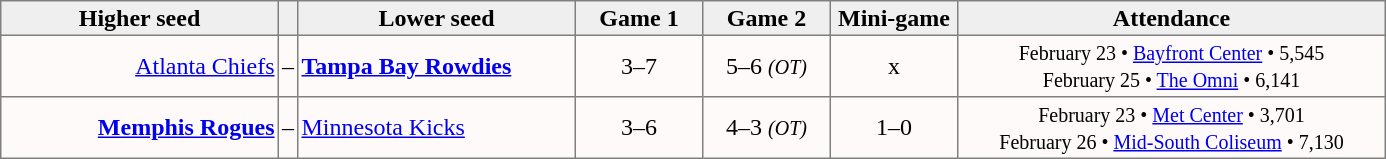<table style=border-collapse:collapse border=1 cellspacing=0 cellpadding=2>
<tr align=center bgcolor=#efefef>
<th width=180>Higher seed</th>
<th width=5></th>
<th width=180>Lower seed</th>
<th width=80>Game 1</th>
<th width=80>Game 2</th>
<th width=80>Mini-game</th>
<td width=280><strong>Attendance</strong></td>
</tr>
<tr align=center bgcolor=fffafa>
<td align=right><a href='#'>Atlanta Chiefs</a></td>
<td>–</td>
<td align=left><strong><a href='#'>Tampa Bay Rowdies</a></strong></td>
<td>3–7</td>
<td>5–6 <small><em>(OT)</em></small></td>
<td>x</td>
<td><small>February 23 • <a href='#'>Bayfront Center</a> • 5,545<br>February 25 • <a href='#'>The Omni</a> • 6,141</small></td>
</tr>
<tr align=center bgcolor=fffafa>
<td align=right><strong><a href='#'>Memphis Rogues</a></strong></td>
<td>–</td>
<td align=left><a href='#'>Minnesota Kicks</a></td>
<td>3–6</td>
<td>4–3 <small><em>(OT)</em></small></td>
<td>1–0</td>
<td><small>February 23 • <a href='#'>Met Center</a> • 3,701<br>February 26 • <a href='#'>Mid-South Coliseum</a> • 7,130</small></td>
</tr>
</table>
